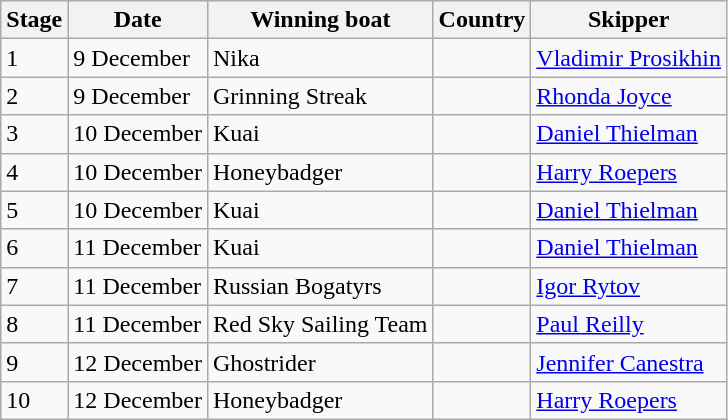<table class="wikitable" style="font-size:100%">
<tr>
<th>Stage</th>
<th>Date</th>
<th>Winning boat</th>
<th>Country</th>
<th>Skipper</th>
</tr>
<tr>
<td>1</td>
<td>9 December</td>
<td>Nika</td>
<td></td>
<td><a href='#'>Vladimir Prosikhin</a></td>
</tr>
<tr>
<td>2</td>
<td>9 December</td>
<td>Grinning Streak</td>
<td></td>
<td><a href='#'>Rhonda Joyce</a></td>
</tr>
<tr>
<td>3</td>
<td>10 December</td>
<td>Kuai</td>
<td></td>
<td><a href='#'>Daniel Thielman</a></td>
</tr>
<tr>
<td>4</td>
<td>10 December</td>
<td>Honeybadger</td>
<td></td>
<td><a href='#'>Harry Roepers</a></td>
</tr>
<tr>
<td>5</td>
<td>10 December</td>
<td>Kuai</td>
<td></td>
<td><a href='#'>Daniel Thielman</a></td>
</tr>
<tr>
<td>6</td>
<td>11 December</td>
<td>Kuai</td>
<td></td>
<td><a href='#'>Daniel Thielman</a></td>
</tr>
<tr>
<td>7</td>
<td>11 December</td>
<td>Russian Bogatyrs</td>
<td></td>
<td><a href='#'>Igor Rytov</a></td>
</tr>
<tr>
<td>8</td>
<td>11 December</td>
<td>Red Sky Sailing Team</td>
<td></td>
<td><a href='#'>Paul Reilly</a></td>
</tr>
<tr>
<td>9</td>
<td>12 December</td>
<td>Ghostrider</td>
<td></td>
<td><a href='#'>Jennifer Canestra</a></td>
</tr>
<tr>
<td>10</td>
<td>12 December</td>
<td>Honeybadger</td>
<td></td>
<td><a href='#'>Harry Roepers</a></td>
</tr>
</table>
